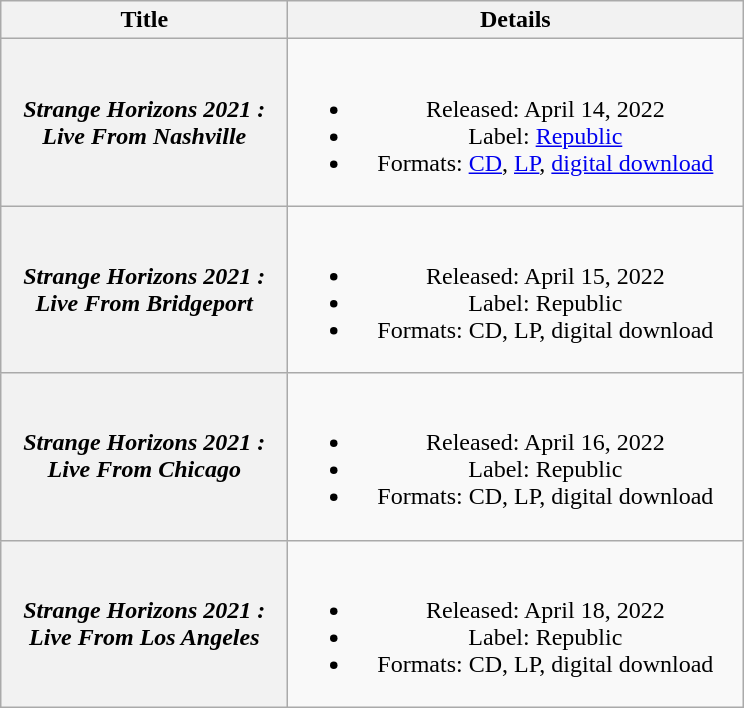<table class="wikitable plainrowheaders" style="text-align:center;">
<tr>
<th scope="col" style="width:11.5em;">Title</th>
<th scope="col" style="width:18.5em;">Details</th>
</tr>
<tr>
<th scope="row"><em>Strange Horizons 2021 : Live From Nashville</em></th>
<td><br><ul><li>Released: April 14, 2022</li><li>Label: <a href='#'>Republic</a></li><li>Formats: <a href='#'>CD</a>, <a href='#'>LP</a>, <a href='#'>digital download</a></li></ul></td>
</tr>
<tr>
<th scope="row"><em>Strange Horizons 2021 : Live From Bridgeport</em></th>
<td><br><ul><li>Released: April 15, 2022</li><li>Label: Republic</li><li>Formats: CD, LP, digital download</li></ul></td>
</tr>
<tr>
<th scope="row"><em>Strange Horizons 2021 : Live From Chicago</em></th>
<td><br><ul><li>Released: April 16, 2022</li><li>Label: Republic</li><li>Formats: CD, LP, digital download</li></ul></td>
</tr>
<tr>
<th scope="row"><em>Strange Horizons 2021 : Live From Los Angeles</em></th>
<td><br><ul><li>Released: April 18, 2022</li><li>Label: Republic</li><li>Formats: CD, LP, digital download</li></ul></td>
</tr>
</table>
